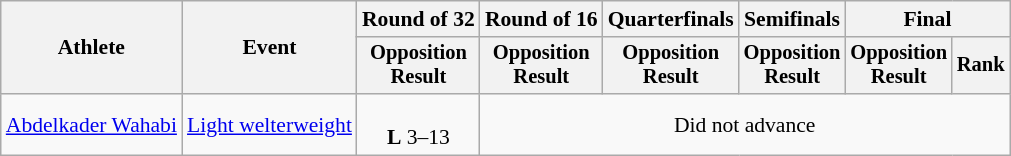<table class="wikitable" style="font-size:90%">
<tr>
<th rowspan="2">Athlete</th>
<th rowspan="2">Event</th>
<th>Round of 32</th>
<th>Round of 16</th>
<th>Quarterfinals</th>
<th>Semifinals</th>
<th colspan=2>Final</th>
</tr>
<tr style="font-size:95%">
<th>Opposition<br>Result</th>
<th>Opposition<br>Result</th>
<th>Opposition<br>Result</th>
<th>Opposition<br>Result</th>
<th>Opposition<br>Result</th>
<th>Rank</th>
</tr>
<tr align=center>
<td align=left><a href='#'>Abdelkader Wahabi</a></td>
<td align=left><a href='#'>Light welterweight</a></td>
<td><br><strong>L</strong> 3–13</td>
<td colspan=5>Did not advance</td>
</tr>
</table>
